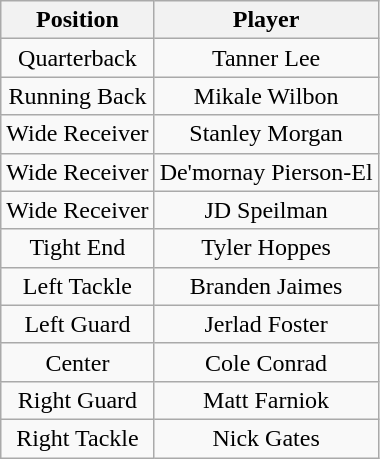<table class="wikitable" style="text-align: center;">
<tr>
<th>Position</th>
<th>Player</th>
</tr>
<tr>
<td>Quarterback</td>
<td>Tanner Lee</td>
</tr>
<tr>
<td>Running Back</td>
<td>Mikale Wilbon</td>
</tr>
<tr>
<td>Wide Receiver</td>
<td>Stanley Morgan</td>
</tr>
<tr>
<td>Wide Receiver</td>
<td>De'mornay Pierson-El</td>
</tr>
<tr>
<td>Wide Receiver</td>
<td>JD Speilman</td>
</tr>
<tr>
<td>Tight End</td>
<td>Tyler Hoppes</td>
</tr>
<tr>
<td>Left Tackle</td>
<td>Branden Jaimes</td>
</tr>
<tr>
<td>Left Guard</td>
<td>Jerlad Foster</td>
</tr>
<tr>
<td>Center</td>
<td>Cole Conrad</td>
</tr>
<tr>
<td>Right Guard</td>
<td>Matt Farniok</td>
</tr>
<tr>
<td>Right Tackle</td>
<td>Nick Gates</td>
</tr>
</table>
